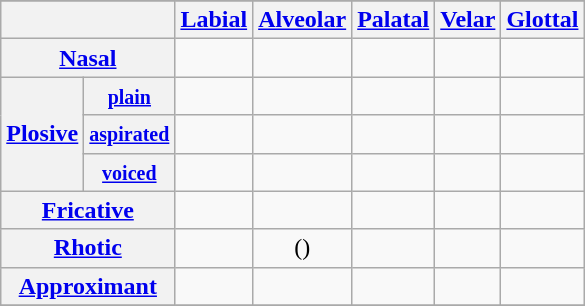<table class="wikitable" style="text-align: center">
<tr>
</tr>
<tr>
<th colspan="2"> </th>
<th><a href='#'>Labial</a></th>
<th><a href='#'>Alveolar</a></th>
<th><a href='#'>Palatal</a></th>
<th><a href='#'>Velar</a></th>
<th><a href='#'>Glottal</a></th>
</tr>
<tr>
<th colspan="2"><a href='#'>Nasal</a></th>
<td></td>
<td></td>
<td></td>
<td></td>
<td></td>
</tr>
<tr>
<th rowspan="3"><a href='#'>Plosive</a></th>
<th><small><a href='#'>plain</a></small></th>
<td></td>
<td></td>
<td></td>
<td></td>
<td></td>
</tr>
<tr>
<th><small><a href='#'>aspirated</a></small></th>
<td></td>
<td></td>
<td></td>
<td></td>
<td></td>
</tr>
<tr>
<th><small><a href='#'>voiced</a></small></th>
<td></td>
<td></td>
<td></td>
<td></td>
<td></td>
</tr>
<tr>
<th colspan="2"><a href='#'>Fricative</a></th>
<td></td>
<td></td>
<td></td>
<td></td>
<td></td>
</tr>
<tr>
<th colspan="2"><a href='#'>Rhotic</a></th>
<td></td>
<td>()</td>
<td></td>
<td></td>
<td></td>
</tr>
<tr>
<th colspan="2"><a href='#'>Approximant</a></th>
<td></td>
<td></td>
<td></td>
<td></td>
<td></td>
</tr>
<tr>
</tr>
</table>
